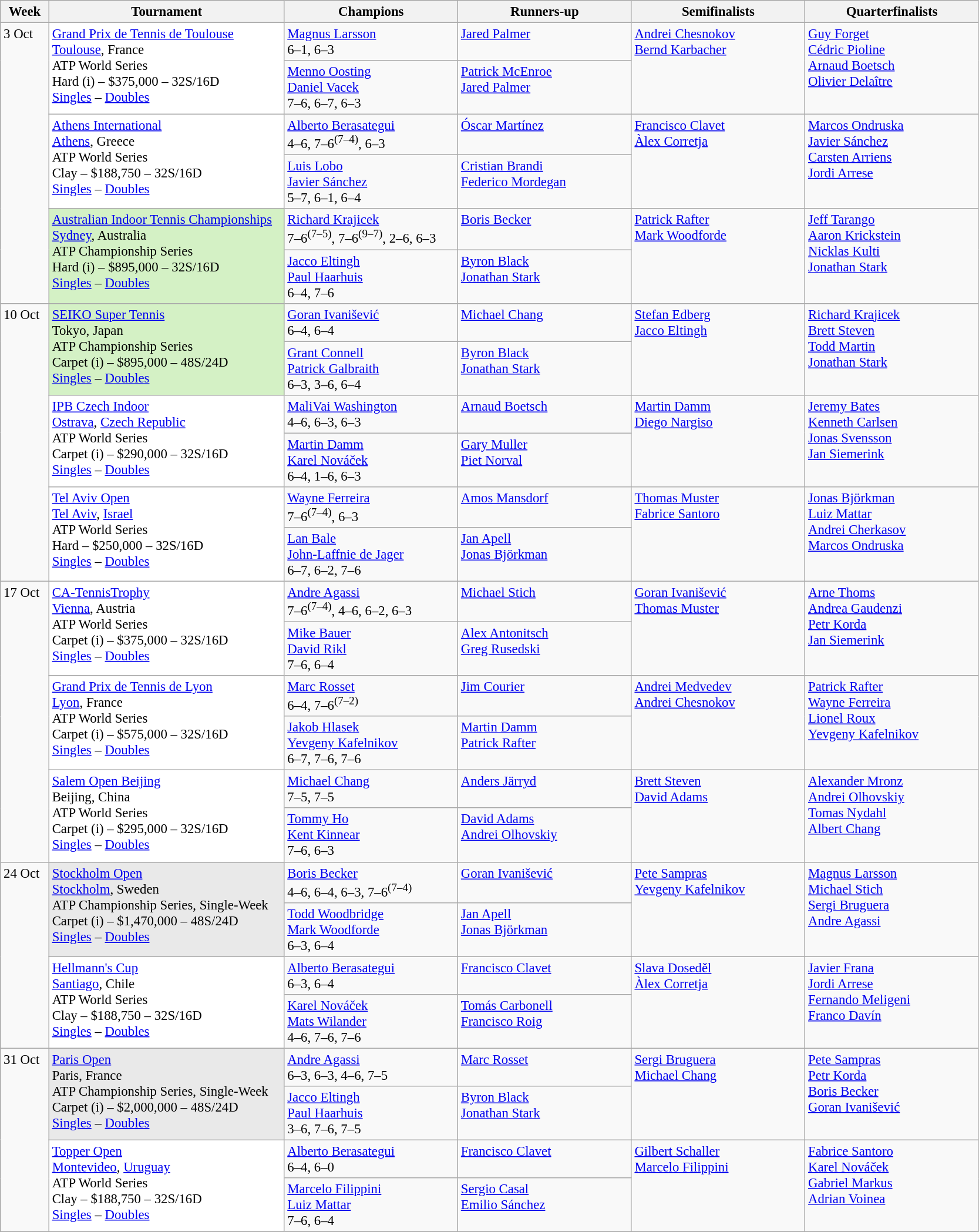<table class=wikitable style=font-size:95%>
<tr>
<th style="width:48px;">Week</th>
<th style="width:260px;">Tournament</th>
<th style="width:190px;">Champions</th>
<th style="width:190px;">Runners-up</th>
<th style="width:190px;">Semifinalists</th>
<th style="width:190px;">Quarterfinalists</th>
</tr>
<tr valign=top>
<td rowspan=6>3 Oct</td>
<td style="background:#FFF;" rowspan=2><a href='#'>Grand Prix de Tennis de Toulouse</a><br><a href='#'>Toulouse</a>, France<br>ATP World Series<br>Hard (i) – $375,000 – 32S/16D<br><a href='#'>Singles</a> – <a href='#'>Doubles</a></td>
<td> <a href='#'>Magnus Larsson</a><br> 6–1, 6–3</td>
<td> <a href='#'>Jared Palmer</a></td>
<td rowspan=2> <a href='#'>Andrei Chesnokov</a><br> <a href='#'>Bernd Karbacher</a></td>
<td rowspan=2> <a href='#'>Guy Forget</a><br> <a href='#'>Cédric Pioline</a><br> <a href='#'>Arnaud Boetsch</a><br> <a href='#'>Olivier Delaître</a></td>
</tr>
<tr valign=top>
<td> <a href='#'>Menno Oosting</a><br> <a href='#'>Daniel Vacek</a><br> 7–6, 6–7, 6–3</td>
<td> <a href='#'>Patrick McEnroe</a><br> <a href='#'>Jared Palmer</a></td>
</tr>
<tr valign=top>
<td style="background:#FFF;" rowspan=2><a href='#'>Athens International</a><br> <a href='#'>Athens</a>, Greece<br>ATP World Series<br>Clay – $188,750 – 32S/16D<br><a href='#'>Singles</a> – <a href='#'>Doubles</a></td>
<td> <a href='#'>Alberto Berasategui</a><br> 4–6, 7–6<sup>(7–4)</sup>, 6–3</td>
<td> <a href='#'>Óscar Martínez</a></td>
<td rowspan=2> <a href='#'>Francisco Clavet</a><br> <a href='#'>Àlex Corretja</a></td>
<td rowspan=2> <a href='#'>Marcos Ondruska</a><br> <a href='#'>Javier Sánchez</a><br> <a href='#'>Carsten Arriens</a><br> <a href='#'>Jordi Arrese</a></td>
</tr>
<tr valign=top>
<td> <a href='#'>Luis Lobo</a><br> <a href='#'>Javier Sánchez</a><br> 5–7, 6–1, 6–4</td>
<td> <a href='#'>Cristian Brandi</a><br> <a href='#'>Federico Mordegan</a></td>
</tr>
<tr valign=top>
<td bgcolor="#D4F1C5" rowspan=2><a href='#'>Australian Indoor Tennis Championships</a><br> <a href='#'>Sydney</a>, Australia<br>ATP Championship Series<br>Hard (i) – $895,000 – 32S/16D<br><a href='#'>Singles</a> – <a href='#'>Doubles</a></td>
<td> <a href='#'>Richard Krajicek</a><br> 7–6<sup>(7–5)</sup>, 7–6<sup>(9–7)</sup>, 2–6, 6–3</td>
<td> <a href='#'>Boris Becker</a></td>
<td rowspan=2> <a href='#'>Patrick Rafter</a><br> <a href='#'>Mark Woodforde</a></td>
<td rowspan=2> <a href='#'>Jeff Tarango</a><br> <a href='#'>Aaron Krickstein</a><br> <a href='#'>Nicklas Kulti</a><br> <a href='#'>Jonathan Stark</a></td>
</tr>
<tr valign=top>
<td> <a href='#'>Jacco Eltingh</a><br> <a href='#'>Paul Haarhuis</a><br> 6–4, 7–6</td>
<td> <a href='#'>Byron Black</a><br> <a href='#'>Jonathan Stark</a></td>
</tr>
<tr valign=top>
<td rowspan=6>10 Oct</td>
<td bgcolor="#D4F1C5" rowspan=2><a href='#'>SEIKO Super Tennis</a><br> Tokyo, Japan<br>ATP Championship Series<br>Carpet (i) – $895,000 – 48S/24D <br> <a href='#'>Singles</a> – <a href='#'>Doubles</a></td>
<td> <a href='#'>Goran Ivanišević</a><br> 6–4, 6–4</td>
<td> <a href='#'>Michael Chang</a></td>
<td rowspan=2> <a href='#'>Stefan Edberg</a><br> <a href='#'>Jacco Eltingh</a></td>
<td rowspan=2> <a href='#'>Richard Krajicek</a><br> <a href='#'>Brett Steven</a><br> <a href='#'>Todd Martin</a><br> <a href='#'>Jonathan Stark</a></td>
</tr>
<tr valign=top>
<td> <a href='#'>Grant Connell</a><br> <a href='#'>Patrick Galbraith</a><br> 6–3, 3–6, 6–4</td>
<td> <a href='#'>Byron Black</a><br> <a href='#'>Jonathan Stark</a></td>
</tr>
<tr valign=top>
<td style="background:#FFF;" rowspan=2><a href='#'>IPB Czech Indoor</a><br><a href='#'>Ostrava</a>, <a href='#'>Czech Republic</a><br>ATP World Series<br>Carpet (i) – $290,000 – 32S/16D<br><a href='#'>Singles</a> – <a href='#'>Doubles</a></td>
<td> <a href='#'>MaliVai Washington</a><br> 4–6, 6–3, 6–3</td>
<td> <a href='#'>Arnaud Boetsch</a></td>
<td rowspan=2> <a href='#'>Martin Damm</a><br> <a href='#'>Diego Nargiso</a></td>
<td rowspan=2> <a href='#'>Jeremy Bates</a><br> <a href='#'>Kenneth Carlsen</a><br> <a href='#'>Jonas Svensson</a><br> <a href='#'>Jan Siemerink</a></td>
</tr>
<tr valign=top>
<td> <a href='#'>Martin Damm</a><br> <a href='#'>Karel Nováček</a><br> 6–4, 1–6, 6–3</td>
<td> <a href='#'>Gary Muller</a><br> <a href='#'>Piet Norval</a></td>
</tr>
<tr valign=top>
<td style="background:#FFF;" rowspan=2><a href='#'>Tel Aviv Open</a><br> <a href='#'>Tel Aviv</a>, <a href='#'>Israel</a><br>ATP World Series<br>Hard – $250,000 – 32S/16D<br><a href='#'>Singles</a> – <a href='#'>Doubles</a></td>
<td> <a href='#'>Wayne Ferreira</a><br> 7–6<sup>(7–4)</sup>, 6–3</td>
<td> <a href='#'>Amos Mansdorf</a></td>
<td rowspan=2> <a href='#'>Thomas Muster</a><br> <a href='#'>Fabrice Santoro</a></td>
<td rowspan=2> <a href='#'>Jonas Björkman</a><br> <a href='#'>Luiz Mattar</a><br> <a href='#'>Andrei Cherkasov</a><br> <a href='#'>Marcos Ondruska</a></td>
</tr>
<tr valign=top>
<td> <a href='#'>Lan Bale</a><br> <a href='#'>John-Laffnie de Jager</a><br> 6–7, 6–2, 7–6</td>
<td> <a href='#'>Jan Apell</a><br> <a href='#'>Jonas Björkman</a></td>
</tr>
<tr valign=top>
<td rowspan=6>17 Oct</td>
<td style="background:#FFF;" rowspan=2><a href='#'>CA-TennisTrophy</a><br> <a href='#'>Vienna</a>, Austria<br>ATP World Series<br>Carpet (i) – $375,000 – 32S/16D<br><a href='#'>Singles</a> – <a href='#'>Doubles</a></td>
<td> <a href='#'>Andre Agassi</a><br> 7–6<sup>(7–4)</sup>, 4–6, 6–2, 6–3</td>
<td> <a href='#'>Michael Stich</a></td>
<td rowspan=2> <a href='#'>Goran Ivanišević</a><br> <a href='#'>Thomas Muster</a></td>
<td rowspan=2> <a href='#'>Arne Thoms</a><br> <a href='#'>Andrea Gaudenzi</a><br> <a href='#'>Petr Korda</a><br> <a href='#'>Jan Siemerink</a></td>
</tr>
<tr valign=top>
<td> <a href='#'>Mike Bauer</a><br> <a href='#'>David Rikl</a><br> 7–6, 6–4</td>
<td> <a href='#'>Alex Antonitsch</a><br> <a href='#'>Greg Rusedski</a></td>
</tr>
<tr valign=top>
<td style="background:#FFF;" rowspan=2><a href='#'>Grand Prix de Tennis de Lyon</a><br> <a href='#'>Lyon</a>, France<br>ATP World Series<br>Carpet (i) – $575,000 – 32S/16D<br><a href='#'>Singles</a> – <a href='#'>Doubles</a></td>
<td> <a href='#'>Marc Rosset</a><br> 6–4, 7–6<sup>(7–2)</sup></td>
<td> <a href='#'>Jim Courier</a></td>
<td rowspan=2> <a href='#'>Andrei Medvedev</a><br> <a href='#'>Andrei Chesnokov</a></td>
<td rowspan=2> <a href='#'>Patrick Rafter</a><br> <a href='#'>Wayne Ferreira</a><br> <a href='#'>Lionel Roux</a><br> <a href='#'>Yevgeny Kafelnikov</a></td>
</tr>
<tr valign=top>
<td> <a href='#'>Jakob Hlasek</a><br> <a href='#'>Yevgeny Kafelnikov</a><br> 6–7, 7–6, 7–6</td>
<td> <a href='#'>Martin Damm</a><br> <a href='#'>Patrick Rafter</a></td>
</tr>
<tr valign=top>
<td style="background:#FFF;" rowspan=2><a href='#'>Salem Open Beijing</a><br> Beijing, China<br>ATP World Series<br>Carpet (i) – $295,000 – 32S/16D<br><a href='#'>Singles</a> – <a href='#'>Doubles</a></td>
<td> <a href='#'>Michael Chang</a><br> 7–5, 7–5</td>
<td> <a href='#'>Anders Järryd</a></td>
<td rowspan=2> <a href='#'>Brett Steven</a><br> <a href='#'>David Adams</a></td>
<td rowspan=2> <a href='#'>Alexander Mronz</a><br> <a href='#'>Andrei Olhovskiy</a><br> <a href='#'>Tomas Nydahl</a><br> <a href='#'>Albert Chang</a></td>
</tr>
<tr valign=top>
<td> <a href='#'>Tommy Ho</a><br> <a href='#'>Kent Kinnear</a><br> 7–6, 6–3</td>
<td> <a href='#'>David Adams</a><br> <a href='#'>Andrei Olhovskiy</a></td>
</tr>
<tr valign=top>
<td rowspan=4>24 Oct</td>
<td bgcolor="#E9E9E9" rowspan=2><a href='#'>Stockholm Open</a><br> <a href='#'>Stockholm</a>, Sweden<br>ATP Championship Series, Single-Week<br>Carpet (i) – $1,470,000 – 48S/24D <br> <a href='#'>Singles</a> – <a href='#'>Doubles</a></td>
<td> <a href='#'>Boris Becker</a><br> 4–6, 6–4, 6–3, 7–6<sup>(7–4)</sup></td>
<td> <a href='#'>Goran Ivanišević</a></td>
<td rowspan=2> <a href='#'>Pete Sampras</a><br> <a href='#'>Yevgeny Kafelnikov</a></td>
<td rowspan=2> <a href='#'>Magnus Larsson</a><br> <a href='#'>Michael Stich</a><br> <a href='#'>Sergi Bruguera</a><br> <a href='#'>Andre Agassi</a></td>
</tr>
<tr valign=top>
<td> <a href='#'>Todd Woodbridge</a><br> <a href='#'>Mark Woodforde</a><br> 6–3, 6–4</td>
<td> <a href='#'>Jan Apell</a><br> <a href='#'>Jonas Björkman</a></td>
</tr>
<tr valign=top>
<td style="background:#FFF;" rowspan=2><a href='#'>Hellmann's Cup</a><br> <a href='#'>Santiago</a>, Chile<br>ATP World Series<br>Clay – $188,750 – 32S/16D<br><a href='#'>Singles</a> – <a href='#'>Doubles</a></td>
<td> <a href='#'>Alberto Berasategui</a><br> 6–3, 6–4</td>
<td> <a href='#'>Francisco Clavet</a></td>
<td rowspan=2> <a href='#'>Slava Doseděl</a><br> <a href='#'>Àlex Corretja</a></td>
<td rowspan=2> <a href='#'>Javier Frana</a><br> <a href='#'>Jordi Arrese</a><br> <a href='#'>Fernando Meligeni</a><br> <a href='#'>Franco Davín</a></td>
</tr>
<tr valign=top>
<td> <a href='#'>Karel Nováček</a><br> <a href='#'>Mats Wilander</a><br> 4–6, 7–6, 7–6</td>
<td> <a href='#'>Tomás Carbonell</a><br> <a href='#'>Francisco Roig</a></td>
</tr>
<tr valign=top>
<td rowspan=4>31 Oct</td>
<td bgcolor="#E9E9E9" rowspan=2><a href='#'>Paris Open</a><br> Paris, France<br>ATP Championship Series, Single-Week<br>Carpet (i) – $2,000,000 – 48S/24D <br> <a href='#'>Singles</a> – <a href='#'>Doubles</a></td>
<td> <a href='#'>Andre Agassi</a><br> 6–3, 6–3, 4–6, 7–5</td>
<td> <a href='#'>Marc Rosset</a></td>
<td rowspan=2> <a href='#'>Sergi Bruguera</a><br> <a href='#'>Michael Chang</a></td>
<td rowspan=2> <a href='#'>Pete Sampras</a><br> <a href='#'>Petr Korda</a><br> <a href='#'>Boris Becker</a><br> <a href='#'>Goran Ivanišević</a></td>
</tr>
<tr valign=top>
<td> <a href='#'>Jacco Eltingh</a><br> <a href='#'>Paul Haarhuis</a><br> 3–6, 7–6, 7–5</td>
<td> <a href='#'>Byron Black</a><br> <a href='#'>Jonathan Stark</a></td>
</tr>
<tr valign=top>
<td style="background:#FFF;" rowspan=2><a href='#'>Topper Open</a><br> <a href='#'>Montevideo</a>, <a href='#'>Uruguay</a><br>ATP World Series<br>Clay – $188,750 – 32S/16D<br><a href='#'>Singles</a> – <a href='#'>Doubles</a></td>
<td> <a href='#'>Alberto Berasategui</a><br> 6–4, 6–0</td>
<td> <a href='#'>Francisco Clavet</a></td>
<td rowspan=2> <a href='#'>Gilbert Schaller</a><br> <a href='#'>Marcelo Filippini</a></td>
<td rowspan=2> <a href='#'>Fabrice Santoro</a><br> <a href='#'>Karel Nováček</a><br> <a href='#'>Gabriel Markus</a><br> <a href='#'>Adrian Voinea</a></td>
</tr>
<tr valign=top>
<td> <a href='#'>Marcelo Filippini</a><br> <a href='#'>Luiz Mattar</a><br> 7–6, 6–4</td>
<td> <a href='#'>Sergio Casal</a><br> <a href='#'>Emilio Sánchez</a></td>
</tr>
</table>
